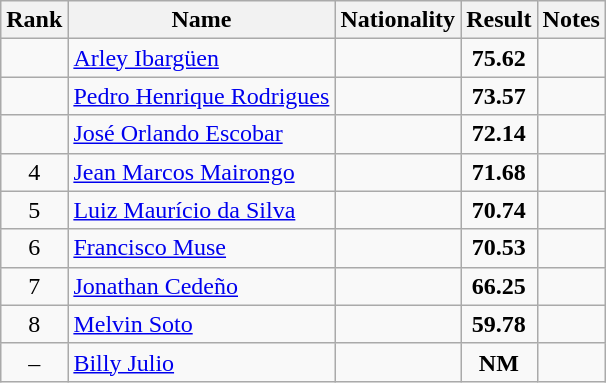<table class="wikitable sortable" style="text-align:center">
<tr>
<th>Rank</th>
<th>Name</th>
<th>Nationality</th>
<th>Result</th>
<th>Notes</th>
</tr>
<tr>
<td></td>
<td align=left><a href='#'>Arley Ibargüen</a></td>
<td align=left></td>
<td><strong>75.62</strong></td>
<td></td>
</tr>
<tr>
<td></td>
<td align=left><a href='#'>Pedro Henrique Rodrigues</a></td>
<td align=left></td>
<td><strong>73.57</strong></td>
<td></td>
</tr>
<tr>
<td></td>
<td align=left><a href='#'>José Orlando Escobar</a></td>
<td align=left></td>
<td><strong>72.14</strong></td>
<td></td>
</tr>
<tr>
<td>4</td>
<td align=left><a href='#'>Jean Marcos Mairongo</a></td>
<td align=left></td>
<td><strong>71.68</strong></td>
<td></td>
</tr>
<tr>
<td>5</td>
<td align=left><a href='#'>Luiz Maurício da Silva</a></td>
<td align=left></td>
<td><strong>70.74</strong></td>
<td></td>
</tr>
<tr>
<td>6</td>
<td align=left><a href='#'>Francisco Muse</a></td>
<td align=left></td>
<td><strong>70.53</strong></td>
<td></td>
</tr>
<tr>
<td>7</td>
<td align=left><a href='#'>Jonathan Cedeño</a></td>
<td align=left></td>
<td><strong>66.25</strong></td>
<td></td>
</tr>
<tr>
<td>8</td>
<td align=left><a href='#'>Melvin Soto</a></td>
<td align=left></td>
<td><strong>59.78</strong></td>
<td></td>
</tr>
<tr>
<td>–</td>
<td align=left><a href='#'>Billy Julio</a></td>
<td align=left></td>
<td><strong>NM</strong></td>
<td><strong></strong></td>
</tr>
</table>
